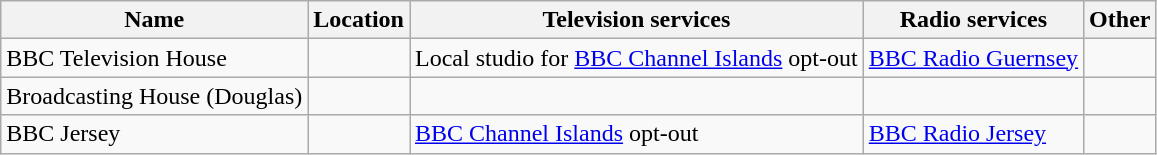<table class="wikitable sortable">
<tr>
<th>Name</th>
<th>Location</th>
<th>Television services</th>
<th>Radio services</th>
<th>Other</th>
</tr>
<tr>
<td>BBC Television House</td>
<td></td>
<td>Local studio for <a href='#'>BBC Channel Islands</a> opt-out</td>
<td><a href='#'>BBC Radio Guernsey</a></td>
<td></td>
</tr>
<tr>
<td>Broadcasting House (Douglas)</td>
<td></td>
<td></td>
<td></td>
<td></td>
</tr>
<tr>
<td>BBC Jersey</td>
<td></td>
<td><a href='#'>BBC Channel Islands</a> opt-out</td>
<td><a href='#'>BBC Radio Jersey</a></td>
<td></td>
</tr>
</table>
